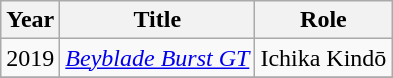<table class="wikitable">
<tr>
<th>Year</th>
<th>Title</th>
<th>Role</th>
</tr>
<tr>
<td>2019</td>
<td><em><a href='#'>Beyblade Burst GT</a></em></td>
<td>Ichika Kindō</td>
</tr>
<tr>
</tr>
</table>
